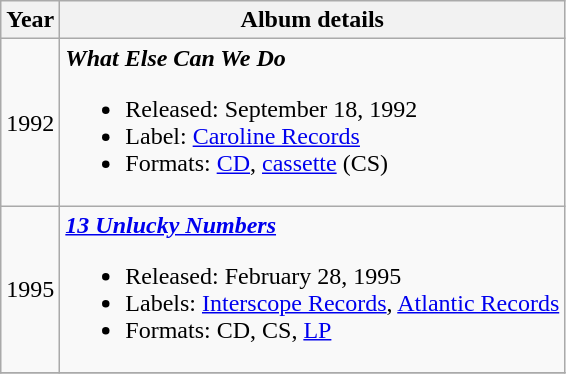<table class="wikitable">
<tr>
<th rowspan="1">Year</th>
<th rowspan="1">Album details</th>
</tr>
<tr>
<td>1992</td>
<td><strong><em>What Else Can We Do</em></strong><br><ul><li>Released: September 18, 1992</li><li>Label: <a href='#'>Caroline Records</a></li><li>Formats: <a href='#'>CD</a>, <a href='#'>cassette</a> (CS)</li></ul></td>
</tr>
<tr>
<td>1995</td>
<td><strong><em><a href='#'>13 Unlucky Numbers</a></em></strong><br><ul><li>Released: February 28, 1995</li><li>Labels: <a href='#'>Interscope Records</a>, <a href='#'>Atlantic Records</a></li><li>Formats: CD, CS, <a href='#'>LP</a></li></ul></td>
</tr>
<tr>
</tr>
</table>
